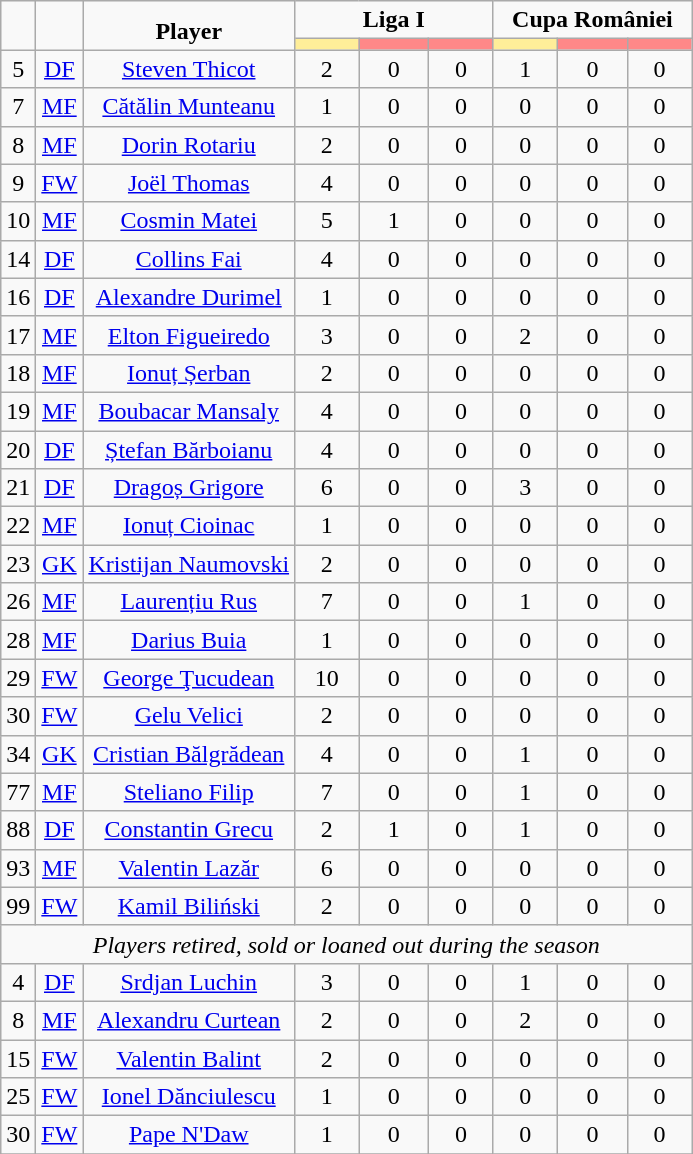<table class="wikitable sortable" style="text-align:center">
<tr>
<td rowspan="2" valign="bottom"><strong></strong></td>
<td rowspan="2" valign="bottom"><strong></strong></td>
<td rowspan="2" valign="bottom"><strong>Player</strong></td>
<td colspan="3" width="125"><strong>Liga I</strong></td>
<td colspan="3" width="125"><strong>Cupa României</strong></td>
</tr>
<tr>
<th style="width:25px; background:#fe9;"></th>
<th style="width:28px; background:#ff8888;"></th>
<th style="width:25px; background:#ff8888;"></th>
<th style="width:25px; background:#fe9;"></th>
<th style="width:28px; background:#ff8888;"></th>
<th style="width:25px; background:#ff8888;"></th>
</tr>
<tr>
<td>5</td>
<td><a href='#'>DF</a></td>
<td><a href='#'>Steven Thicot</a></td>
<td>2</td>
<td>0</td>
<td>0</td>
<td>1</td>
<td>0</td>
<td>0</td>
</tr>
<tr>
<td>7</td>
<td><a href='#'>MF</a></td>
<td><a href='#'>Cătălin Munteanu</a></td>
<td>1</td>
<td>0</td>
<td>0</td>
<td>0</td>
<td>0</td>
<td>0</td>
</tr>
<tr>
<td>8</td>
<td><a href='#'>MF</a></td>
<td><a href='#'>Dorin Rotariu</a></td>
<td>2</td>
<td>0</td>
<td>0</td>
<td>0</td>
<td>0</td>
<td>0</td>
</tr>
<tr>
<td>9</td>
<td><a href='#'>FW</a></td>
<td><a href='#'>Joël Thomas</a></td>
<td>4</td>
<td>0</td>
<td>0</td>
<td>0</td>
<td>0</td>
<td>0</td>
</tr>
<tr>
<td>10</td>
<td><a href='#'>MF</a></td>
<td><a href='#'>Cosmin Matei</a></td>
<td>5</td>
<td>1</td>
<td>0</td>
<td>0</td>
<td>0</td>
<td>0</td>
</tr>
<tr>
<td>14</td>
<td><a href='#'>DF</a></td>
<td><a href='#'>Collins Fai</a></td>
<td>4</td>
<td>0</td>
<td>0</td>
<td>0</td>
<td>0</td>
<td>0</td>
</tr>
<tr>
<td>16</td>
<td><a href='#'>DF</a></td>
<td><a href='#'>Alexandre Durimel</a></td>
<td>1</td>
<td>0</td>
<td>0</td>
<td>0</td>
<td>0</td>
<td>0</td>
</tr>
<tr>
<td>17</td>
<td><a href='#'>MF</a></td>
<td><a href='#'>Elton Figueiredo</a></td>
<td>3</td>
<td>0</td>
<td>0</td>
<td>2</td>
<td>0</td>
<td>0</td>
</tr>
<tr>
<td>18</td>
<td><a href='#'>MF</a></td>
<td><a href='#'>Ionuț Șerban</a></td>
<td>2</td>
<td>0</td>
<td>0</td>
<td>0</td>
<td>0</td>
<td>0</td>
</tr>
<tr>
<td>19</td>
<td><a href='#'>MF</a></td>
<td><a href='#'>Boubacar Mansaly</a></td>
<td>4</td>
<td>0</td>
<td>0</td>
<td>0</td>
<td>0</td>
<td>0</td>
</tr>
<tr>
<td>20</td>
<td><a href='#'>DF</a></td>
<td><a href='#'>Ștefan Bărboianu</a></td>
<td>4</td>
<td>0</td>
<td>0</td>
<td>0</td>
<td>0</td>
<td>0</td>
</tr>
<tr>
<td>21</td>
<td><a href='#'>DF</a></td>
<td><a href='#'>Dragoș Grigore</a></td>
<td>6</td>
<td>0</td>
<td>0</td>
<td>3</td>
<td>0</td>
<td>0</td>
</tr>
<tr>
<td>22</td>
<td><a href='#'>MF</a></td>
<td><a href='#'>Ionuț Cioinac</a></td>
<td>1</td>
<td>0</td>
<td>0</td>
<td>0</td>
<td>0</td>
<td>0</td>
</tr>
<tr>
<td>23</td>
<td><a href='#'>GK</a></td>
<td><a href='#'>Kristijan Naumovski</a></td>
<td>2</td>
<td>0</td>
<td>0</td>
<td>0</td>
<td>0</td>
<td>0</td>
</tr>
<tr>
<td>26</td>
<td><a href='#'>MF</a></td>
<td><a href='#'>Laurențiu Rus</a></td>
<td>7</td>
<td>0</td>
<td>0</td>
<td>1</td>
<td>0</td>
<td>0</td>
</tr>
<tr>
<td>28</td>
<td><a href='#'>MF</a></td>
<td><a href='#'>Darius Buia</a></td>
<td>1</td>
<td>0</td>
<td>0</td>
<td>0</td>
<td>0</td>
<td>0</td>
</tr>
<tr>
<td>29</td>
<td><a href='#'>FW</a></td>
<td><a href='#'>George Ţucudean</a></td>
<td>10</td>
<td>0</td>
<td>0</td>
<td>0</td>
<td>0</td>
<td>0</td>
</tr>
<tr>
<td>30</td>
<td><a href='#'>FW</a></td>
<td><a href='#'>Gelu Velici</a></td>
<td>2</td>
<td>0</td>
<td>0</td>
<td>0</td>
<td>0</td>
<td>0</td>
</tr>
<tr>
<td>34</td>
<td><a href='#'>GK</a></td>
<td><a href='#'>Cristian Bălgrădean</a></td>
<td>4</td>
<td>0</td>
<td>0</td>
<td>1</td>
<td>0</td>
<td>0</td>
</tr>
<tr>
<td>77</td>
<td><a href='#'>MF</a></td>
<td><a href='#'>Steliano Filip</a></td>
<td>7</td>
<td>0</td>
<td>0</td>
<td>1</td>
<td>0</td>
<td>0</td>
</tr>
<tr>
<td>88</td>
<td><a href='#'>DF</a></td>
<td><a href='#'>Constantin Grecu</a></td>
<td>2</td>
<td>1</td>
<td>0</td>
<td>1</td>
<td>0</td>
<td>0</td>
</tr>
<tr>
<td>93</td>
<td><a href='#'>MF</a></td>
<td><a href='#'>Valentin Lazăr</a></td>
<td>6</td>
<td>0</td>
<td>0</td>
<td>0</td>
<td>0</td>
<td>0</td>
</tr>
<tr>
<td>99</td>
<td><a href='#'>FW</a></td>
<td><a href='#'>Kamil Biliński</a></td>
<td>2</td>
<td>0</td>
<td>0</td>
<td>0</td>
<td>0</td>
<td>0</td>
</tr>
<tr>
<td colspan="9"><em>Players retired, sold or loaned out during the season</em></td>
</tr>
<tr>
<td>4</td>
<td><a href='#'>DF</a></td>
<td><a href='#'>Srdjan Luchin</a></td>
<td>3</td>
<td>0</td>
<td>0</td>
<td>1</td>
<td>0</td>
<td>0</td>
</tr>
<tr>
<td>8</td>
<td><a href='#'>MF</a></td>
<td><a href='#'>Alexandru Curtean</a></td>
<td>2</td>
<td>0</td>
<td>0</td>
<td>2</td>
<td>0</td>
<td>0</td>
</tr>
<tr>
<td>15</td>
<td><a href='#'>FW</a></td>
<td><a href='#'>Valentin Balint</a></td>
<td>2</td>
<td>0</td>
<td>0</td>
<td>0</td>
<td>0</td>
<td>0</td>
</tr>
<tr>
<td>25</td>
<td><a href='#'>FW</a></td>
<td><a href='#'>Ionel Dănciulescu</a></td>
<td>1</td>
<td>0</td>
<td>0</td>
<td>0</td>
<td>0</td>
<td>0</td>
</tr>
<tr>
<td>30</td>
<td><a href='#'>FW</a></td>
<td><a href='#'>Pape N'Daw</a></td>
<td>1</td>
<td>0</td>
<td>0</td>
<td>0</td>
<td>0</td>
<td>0</td>
</tr>
<tr>
</tr>
</table>
